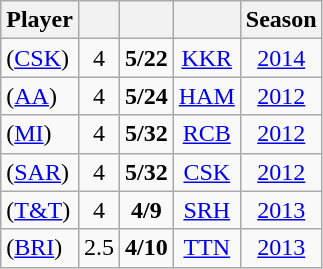<table class="wikitable sortable" style="text-align:center">
<tr>
<th>Player</th>
<th></th>
<th></th>
<th></th>
<th>Season</th>
</tr>
<tr>
<td style="text-align:left"> <span>(<a href='#'>CSK</a>)</span></td>
<td>4</td>
<td><strong>5/22</strong></td>
<td><a href='#'>KKR</a></td>
<td><a href='#'>2014</a></td>
</tr>
<tr>
<td style="text-align:left"> <span>(<a href='#'>AA</a>)</span></td>
<td>4</td>
<td><strong>5/24</strong></td>
<td><a href='#'>HAM</a></td>
<td><a href='#'>2012</a></td>
</tr>
<tr>
<td style="text-align:left"> <span>(<a href='#'>MI</a>)</span></td>
<td>4</td>
<td><strong>5/32</strong></td>
<td><a href='#'>RCB</a></td>
<td><a href='#'>2012</a></td>
</tr>
<tr>
<td style="text-align:left"> <span>(<a href='#'>SAR</a>)</span></td>
<td>4</td>
<td><strong>5/32</strong></td>
<td><a href='#'>CSK</a></td>
<td><a href='#'>2012</a></td>
</tr>
<tr>
<td style="text-align:left"> <span>(<a href='#'>T&T</a>)</span></td>
<td>4</td>
<td><strong>4/9</strong></td>
<td><a href='#'>SRH</a></td>
<td><a href='#'>2013</a></td>
</tr>
<tr>
<td style="text-align:left"> <span>(<a href='#'>BRI</a>)</span></td>
<td>2.5</td>
<td><strong>4/10</strong></td>
<td><a href='#'>TTN</a></td>
<td><a href='#'>2013</a></td>
</tr>
</table>
